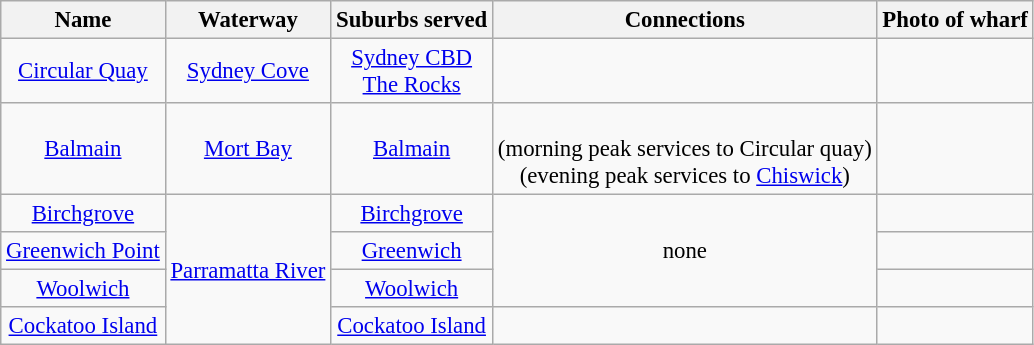<table class="wikitable" style="font-size:95%; text-align:center;">
<tr>
<th>Name</th>
<th>Waterway</th>
<th>Suburbs served</th>
<th>Connections</th>
<th>Photo of wharf</th>
</tr>
<tr>
<td><a href='#'>Circular Quay</a></td>
<td><a href='#'>Sydney Cove</a></td>
<td><a href='#'>Sydney CBD</a><br><a href='#'>The Rocks</a></td>
<td><br></td>
<td></td>
</tr>
<tr>
<td><a href='#'>Balmain</a></td>
<td><a href='#'>Mort Bay</a></td>
<td><a href='#'>Balmain</a></td>
<td><br>(morning peak services to Circular quay)<br>(evening peak services to <a href='#'>Chiswick</a>)</td>
<td></td>
</tr>
<tr>
<td><a href='#'>Birchgrove</a></td>
<td rowspan="4"><a href='#'>Parramatta River</a></td>
<td><a href='#'>Birchgrove</a></td>
<td rowspan="3">none</td>
<td></td>
</tr>
<tr>
<td><a href='#'>Greenwich Point</a></td>
<td><a href='#'>Greenwich</a></td>
<td></td>
</tr>
<tr>
<td><a href='#'>Woolwich</a></td>
<td><a href='#'>Woolwich</a></td>
<td></td>
</tr>
<tr>
<td><a href='#'>Cockatoo Island</a></td>
<td><a href='#'>Cockatoo Island</a></td>
<td></td>
<td></td>
</tr>
</table>
